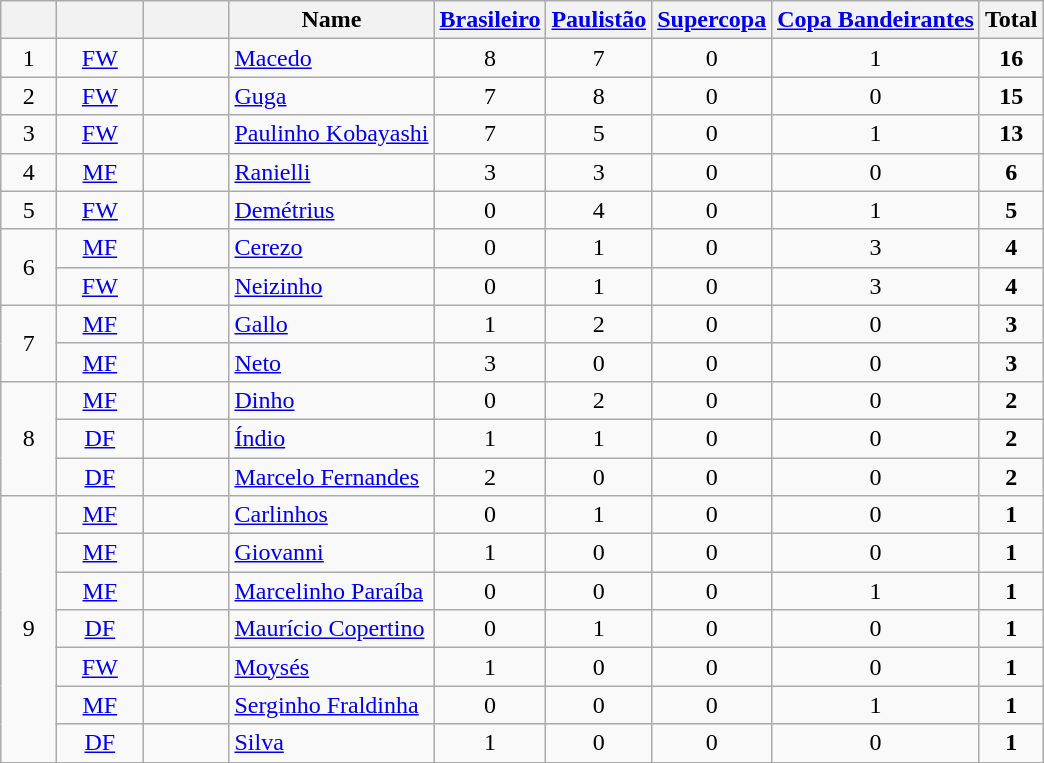<table class="wikitable sortable" style="text-align:center;">
<tr>
<th width="30"></th>
<th width="50"></th>
<th width="50"></th>
<th>Name</th>
<th><a href='#'>Brasileiro</a></th>
<th><a href='#'>Paulistão</a></th>
<th><a href='#'>Supercopa</a></th>
<th><a href='#'>Copa Bandeirantes</a></th>
<th>Total</th>
</tr>
<tr>
<td rowspan=1>1</td>
<td><a href='#'>FW</a></td>
<td></td>
<td align=left><a href='#'>Macedo</a></td>
<td>8</td>
<td>7</td>
<td>0</td>
<td>1</td>
<td><strong>16</strong></td>
</tr>
<tr>
<td rowspan=1>2</td>
<td><a href='#'>FW</a></td>
<td></td>
<td align=left><a href='#'>Guga</a></td>
<td>7</td>
<td>8</td>
<td>0</td>
<td>0</td>
<td><strong>15</strong></td>
</tr>
<tr>
<td rowspan=1>3</td>
<td><a href='#'>FW</a></td>
<td></td>
<td align=left><a href='#'>Paulinho Kobayashi</a></td>
<td>7</td>
<td>5</td>
<td>0</td>
<td>1</td>
<td><strong>13</strong></td>
</tr>
<tr>
<td rowspan=1>4</td>
<td><a href='#'>MF</a></td>
<td></td>
<td align=left><a href='#'>Ranielli</a></td>
<td>3</td>
<td>3</td>
<td>0</td>
<td>0</td>
<td><strong>6</strong></td>
</tr>
<tr>
<td rowspan=1>5</td>
<td><a href='#'>FW</a></td>
<td></td>
<td align=left><a href='#'>Demétrius</a></td>
<td>0</td>
<td>4</td>
<td>0</td>
<td>1</td>
<td><strong>5</strong></td>
</tr>
<tr>
<td rowspan=2>6</td>
<td><a href='#'>MF</a></td>
<td></td>
<td align=left><a href='#'>Cerezo</a></td>
<td>0</td>
<td>1</td>
<td>0</td>
<td>3</td>
<td><strong>4</strong></td>
</tr>
<tr>
<td><a href='#'>FW</a></td>
<td></td>
<td align=left><a href='#'>Neizinho</a></td>
<td>0</td>
<td>1</td>
<td>0</td>
<td>3</td>
<td><strong>4</strong></td>
</tr>
<tr>
<td rowspan=2>7</td>
<td><a href='#'>MF</a></td>
<td></td>
<td align=left><a href='#'>Gallo</a></td>
<td>1</td>
<td>2</td>
<td>0</td>
<td>0</td>
<td><strong>3</strong></td>
</tr>
<tr>
<td><a href='#'>MF</a></td>
<td></td>
<td align=left><a href='#'>Neto</a></td>
<td>3</td>
<td>0</td>
<td>0</td>
<td>0</td>
<td><strong>3</strong></td>
</tr>
<tr>
<td rowspan=3>8</td>
<td><a href='#'>MF</a></td>
<td></td>
<td align=left><a href='#'>Dinho</a></td>
<td>0</td>
<td>2</td>
<td>0</td>
<td>0</td>
<td><strong>2</strong></td>
</tr>
<tr>
<td><a href='#'>DF</a></td>
<td></td>
<td align=left><a href='#'>Índio</a></td>
<td>1</td>
<td>1</td>
<td>0</td>
<td>0</td>
<td><strong>2</strong></td>
</tr>
<tr>
<td><a href='#'>DF</a></td>
<td></td>
<td align=left><a href='#'>Marcelo Fernandes</a></td>
<td>2</td>
<td>0</td>
<td>0</td>
<td>0</td>
<td><strong>2</strong></td>
</tr>
<tr>
<td rowspan=7>9</td>
<td><a href='#'>MF</a></td>
<td></td>
<td align=left><a href='#'>Carlinhos</a></td>
<td>0</td>
<td>1</td>
<td>0</td>
<td>0</td>
<td><strong>1</strong></td>
</tr>
<tr>
<td><a href='#'>MF</a></td>
<td></td>
<td align=left><a href='#'>Giovanni</a></td>
<td>1</td>
<td>0</td>
<td>0</td>
<td>0</td>
<td><strong>1</strong></td>
</tr>
<tr>
<td><a href='#'>MF</a></td>
<td></td>
<td align=left><a href='#'>Marcelinho Paraíba</a></td>
<td>0</td>
<td>0</td>
<td>0</td>
<td>1</td>
<td><strong>1</strong></td>
</tr>
<tr>
<td><a href='#'>DF</a></td>
<td></td>
<td align=left><a href='#'>Maurício Copertino</a></td>
<td>0</td>
<td>1</td>
<td>0</td>
<td>0</td>
<td><strong>1</strong></td>
</tr>
<tr>
<td><a href='#'>FW</a></td>
<td></td>
<td align=left><a href='#'>Moysés</a></td>
<td>1</td>
<td>0</td>
<td>0</td>
<td>0</td>
<td><strong>1</strong></td>
</tr>
<tr>
<td><a href='#'>MF</a></td>
<td></td>
<td align=left><a href='#'>Serginho Fraldinha</a></td>
<td>0</td>
<td>0</td>
<td>0</td>
<td>1</td>
<td><strong>1</strong></td>
</tr>
<tr>
<td><a href='#'>DF</a></td>
<td></td>
<td align=left><a href='#'>Silva</a></td>
<td>1</td>
<td>0</td>
<td>0</td>
<td>0</td>
<td><strong>1</strong></td>
</tr>
<tr>
</tr>
</table>
